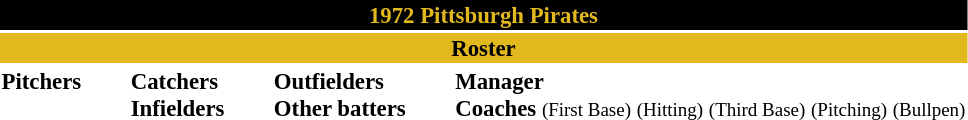<table class="toccolours" style="font-size: 95%;">
<tr>
<th colspan="10" style="background-color: black; color: #e1b81e; text-align: center;">1972 Pittsburgh Pirates</th>
</tr>
<tr>
<td colspan="10" style="background-color: #e1b81e; color: black; text-align: center;"><strong>Roster</strong></td>
</tr>
<tr>
<td valign="top"><strong>Pitchers</strong><br>











</td>
<td width="25px"></td>
<td valign="top"><strong>Catchers</strong><br>

<strong>Infielders</strong>











</td>
<td width="25px"></td>
<td valign="top"><strong>Outfielders</strong><br>




<strong>Other batters</strong>
</td>
<td width="25px"></td>
<td valign="top"><strong>Manager</strong><br>
<strong>Coaches</strong>
<small>(First Base)</small>
<small>(Hitting)</small>
<small>(Third Base)</small>
<small>(Pitching)</small>
<small>(Bullpen)</small></td>
</tr>
</table>
